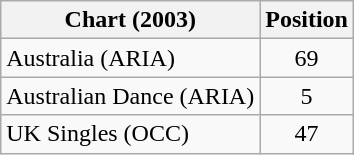<table class="wikitable sortable">
<tr>
<th>Chart (2003)</th>
<th>Position</th>
</tr>
<tr>
<td>Australia (ARIA)</td>
<td align="center">69</td>
</tr>
<tr>
<td>Australian Dance (ARIA)</td>
<td align="center">5</td>
</tr>
<tr>
<td>UK Singles (OCC)</td>
<td align="center">47</td>
</tr>
</table>
